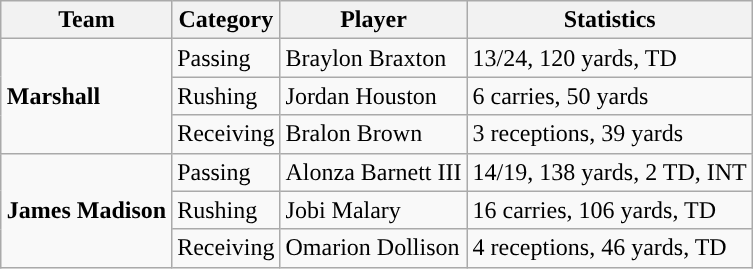<table class="wikitable" style="float: right;">
<tr>
<th>Team</th>
<th>Category</th>
<th>Player</th>
<th>Statistics</th>
</tr>
<tr>
<td rowspan=3><strong>Marshall</strong></td>
<td>Passing</td>
<td>Braylon Braxton</td>
<td>13/24, 120 yards, TD</td>
</tr>
<tr>
<td>Rushing</td>
<td>Jordan Houston</td>
<td>6 carries, 50 yards</td>
</tr>
<tr>
<td>Receiving</td>
<td>Bralon Brown</td>
<td>3 receptions, 39 yards</td>
</tr>
<tr>
<td rowspan=3><strong>James Madison</strong></td>
<td>Passing</td>
<td>Alonza Barnett III</td>
<td>14/19, 138 yards, 2 TD, INT</td>
</tr>
<tr>
<td>Rushing</td>
<td>Jobi Malary</td>
<td>16 carries, 106 yards, TD</td>
</tr>
<tr>
<td>Receiving</td>
<td>Omarion Dollison</td>
<td>4 receptions, 46 yards, TD</td>
</tr>
</table>
